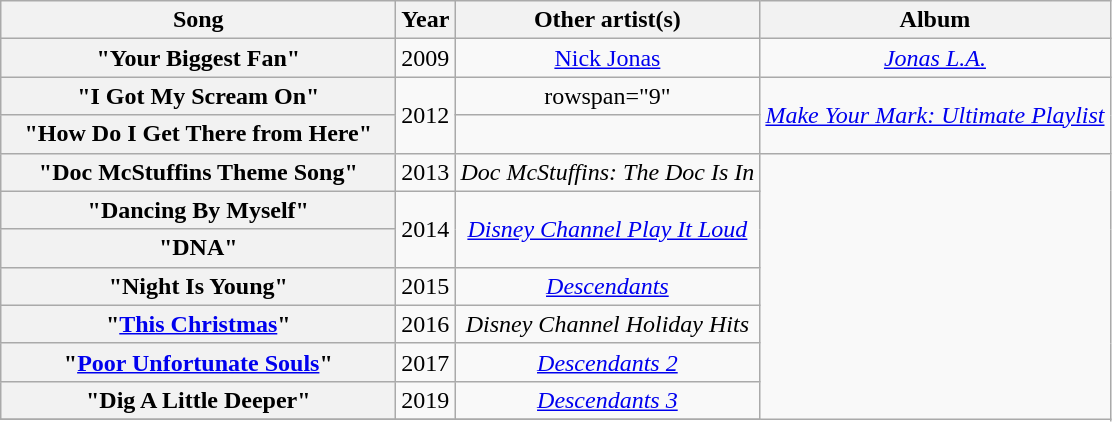<table class="wikitable plainrowheaders" style="text-align:center;" border="1">
<tr>
<th scope="col" style="width:16em;">Song</th>
<th scope="col">Year</th>
<th scope="col">Other artist(s)</th>
<th scope="col">Album</th>
</tr>
<tr>
<th scope="row">"Your Biggest Fan"</th>
<td>2009</td>
<td><a href='#'>Nick Jonas</a></td>
<td><em><a href='#'>Jonas L.A.</a></em></td>
</tr>
<tr>
<th scope="row">"I Got My Scream On"</th>
<td rowspan="2">2012</td>
<td>rowspan="9" </td>
<td rowspan="2"><em><a href='#'>Make Your Mark: Ultimate Playlist</a></em></td>
</tr>
<tr>
<th scope="row">"How Do I Get There from Here"</th>
</tr>
<tr>
<th scope="row">"Doc McStuffins Theme Song"</th>
<td>2013</td>
<td><em>Doc McStuffins: The Doc Is In</em></td>
</tr>
<tr>
<th scope="row">"Dancing By Myself"</th>
<td rowspan="2">2014</td>
<td rowspan="2"><em><a href='#'>Disney Channel Play It Loud</a></em></td>
</tr>
<tr>
<th scope="row">"DNA"</th>
</tr>
<tr>
<th scope="row">"Night Is Young"</th>
<td>2015</td>
<td><em><a href='#'>Descendants</a></em></td>
</tr>
<tr>
<th scope="row">"<a href='#'>This Christmas</a>"</th>
<td>2016</td>
<td><em>Disney Channel Holiday Hits</em></td>
</tr>
<tr>
<th scope="row">"<a href='#'>Poor Unfortunate Souls</a>"</th>
<td>2017</td>
<td><em><a href='#'>Descendants 2</a></em></td>
</tr>
<tr>
<th scope="row">"Dig A Little Deeper"</th>
<td>2019</td>
<td><em><a href='#'>Descendants 3</a></em></td>
</tr>
<tr>
</tr>
</table>
